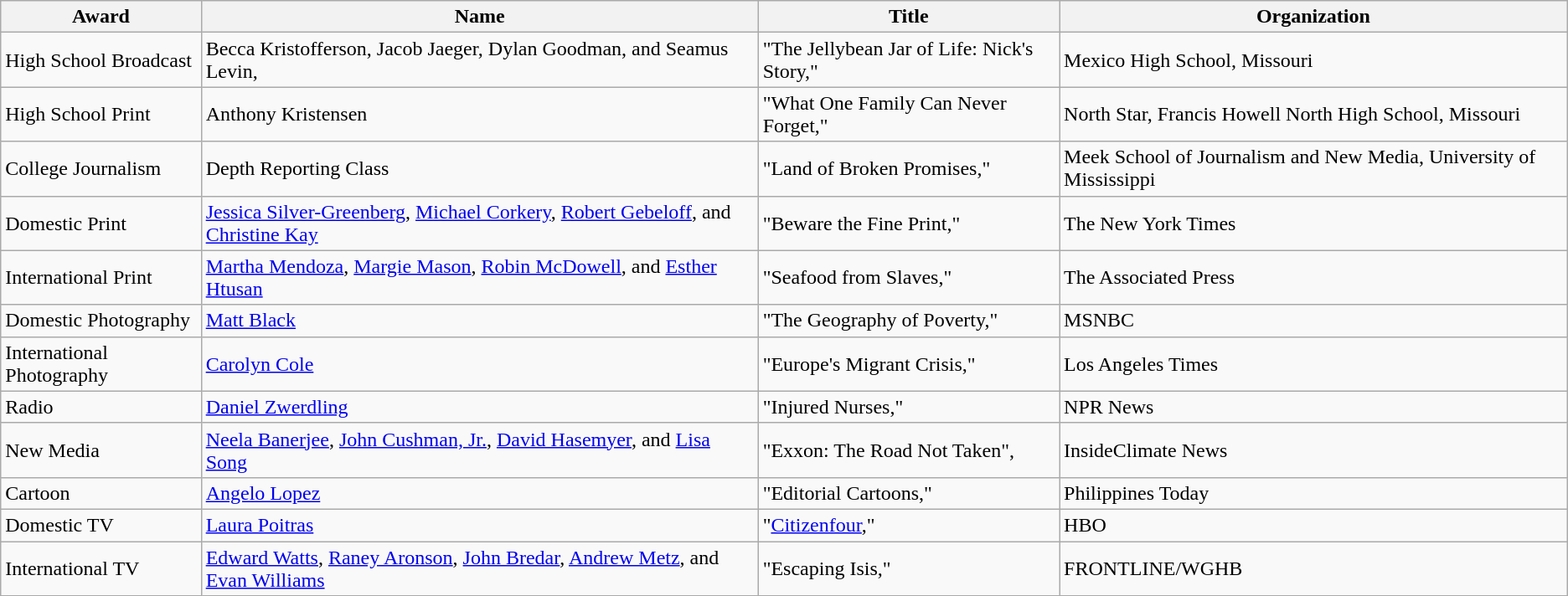<table class="wikitable">
<tr>
<th>Award</th>
<th>Name</th>
<th>Title</th>
<th>Organization</th>
</tr>
<tr>
<td>High School Broadcast</td>
<td>Becca Kristofferson, Jacob Jaeger, Dylan Goodman, and Seamus Levin,</td>
<td>"The Jellybean Jar of Life: Nick's Story,"</td>
<td>Mexico High School, Missouri</td>
</tr>
<tr>
<td>High School Print</td>
<td>Anthony Kristensen</td>
<td>"What One Family Can Never Forget,"</td>
<td>North Star, Francis Howell North High School, Missouri</td>
</tr>
<tr>
<td>College Journalism</td>
<td>Depth Reporting Class</td>
<td>"Land of Broken Promises,"</td>
<td>Meek School of Journalism and New Media, University of Mississippi</td>
</tr>
<tr>
<td>Domestic Print</td>
<td><a href='#'>Jessica Silver-Greenberg</a>, <a href='#'>Michael Corkery</a>, <a href='#'>Robert Gebeloff</a>, and <a href='#'>Christine Kay</a></td>
<td>"Beware the Fine Print,"</td>
<td>The New York Times</td>
</tr>
<tr>
<td>International Print</td>
<td><a href='#'>Martha Mendoza</a>, <a href='#'>Margie Mason</a>, <a href='#'>Robin McDowell</a>, and <a href='#'>Esther Htusan</a></td>
<td>"Seafood from Slaves,"</td>
<td>The Associated Press</td>
</tr>
<tr>
<td>Domestic Photography</td>
<td><a href='#'>Matt Black</a></td>
<td>"The Geography of Poverty,"</td>
<td>MSNBC</td>
</tr>
<tr>
<td>International Photography</td>
<td><a href='#'>Carolyn Cole</a></td>
<td>"Europe's Migrant Crisis,"</td>
<td>Los Angeles Times</td>
</tr>
<tr>
<td>Radio</td>
<td><a href='#'>Daniel Zwerdling</a></td>
<td>"Injured Nurses,"</td>
<td>NPR News</td>
</tr>
<tr>
<td>New Media</td>
<td><a href='#'>Neela Banerjee</a>, <a href='#'>John Cushman, Jr.</a>, <a href='#'>David Hasemyer</a>, and <a href='#'>Lisa Song</a></td>
<td>"Exxon: The Road Not Taken",</td>
<td>InsideClimate News</td>
</tr>
<tr>
<td>Cartoon</td>
<td><a href='#'>Angelo Lopez</a></td>
<td>"Editorial Cartoons,"</td>
<td>Philippines Today</td>
</tr>
<tr>
<td>Domestic TV</td>
<td><a href='#'>Laura Poitras</a></td>
<td>"<a href='#'>Citizenfour</a>,"</td>
<td>HBO</td>
</tr>
<tr>
<td>International TV</td>
<td><a href='#'>Edward Watts</a>, <a href='#'>Raney Aronson</a>, <a href='#'>John Bredar</a>, <a href='#'>Andrew Metz</a>, and <a href='#'>Evan Williams</a></td>
<td>"Escaping Isis,"</td>
<td>FRONTLINE/WGHB</td>
</tr>
</table>
